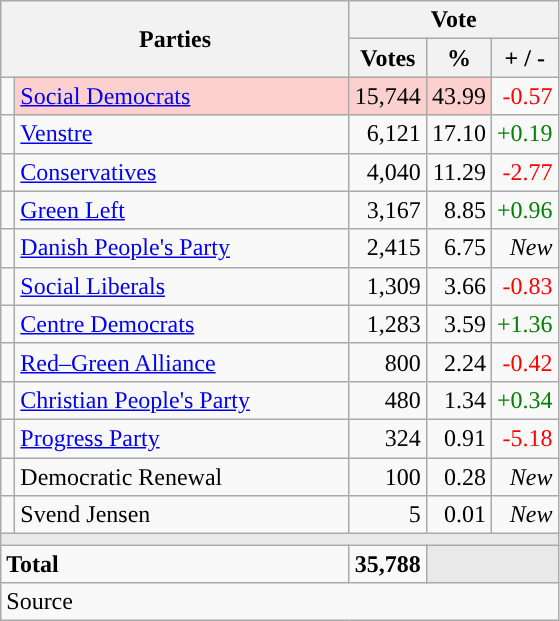<table class="wikitable" style="text-align:right;">
<tr>
<th style="text-align:centre;" rowspan="2" colspan="2" width="225">Parties</th>
<th colspan="3">Vote</th>
</tr>
<tr>
<th width="15">Votes</th>
<th width="15">%</th>
<th width="15">+ / -</th>
</tr>
<tr>
<td width="2" style="color:inherit;background:"></td>
<td bgcolor=#fbd0ce  align="left"><a href='#'>Social Democrats</a></td>
<td bgcolor=#fbd0ce>15,744</td>
<td bgcolor=#fbd0ce>43.99</td>
<td style=color:red;>-0.57</td>
</tr>
<tr>
<td width="2" style="color:inherit;background:"></td>
<td align="left"><a href='#'>Venstre</a></td>
<td>6,121</td>
<td>17.10</td>
<td style=color:green;>+0.19</td>
</tr>
<tr>
<td width="2" style="color:inherit;background:"></td>
<td align="left"><a href='#'>Conservatives</a></td>
<td>4,040</td>
<td>11.29</td>
<td style=color:red;>-2.77</td>
</tr>
<tr>
<td width="2" style="color:inherit;background:"></td>
<td align="left"><a href='#'>Green Left</a></td>
<td>3,167</td>
<td>8.85</td>
<td style=color:green;>+0.96</td>
</tr>
<tr>
<td width="2" style="color:inherit;background:"></td>
<td align="left"><a href='#'>Danish People's Party</a></td>
<td>2,415</td>
<td>6.75</td>
<td><em>New</em></td>
</tr>
<tr>
<td width="2" style="color:inherit;background:"></td>
<td align="left"><a href='#'>Social Liberals</a></td>
<td>1,309</td>
<td>3.66</td>
<td style=color:red;>-0.83</td>
</tr>
<tr>
<td width="2" style="color:inherit;background:"></td>
<td align="left"><a href='#'>Centre Democrats</a></td>
<td>1,283</td>
<td>3.59</td>
<td style=color:green;>+1.36</td>
</tr>
<tr>
<td width="2" style="color:inherit;background:"></td>
<td align="left"><a href='#'>Red–Green Alliance</a></td>
<td>800</td>
<td>2.24</td>
<td style=color:red;>-0.42</td>
</tr>
<tr>
<td width="2" style="color:inherit;background:"></td>
<td align="left"><a href='#'>Christian People's Party</a></td>
<td>480</td>
<td>1.34</td>
<td style=color:green;>+0.34</td>
</tr>
<tr>
<td width="2" style="color:inherit;background:"></td>
<td align="left"><a href='#'>Progress Party</a></td>
<td>324</td>
<td>0.91</td>
<td style=color:red;>-5.18</td>
</tr>
<tr>
<td width="2" style="color:inherit;background:"></td>
<td align="left">Democratic Renewal</td>
<td>100</td>
<td>0.28</td>
<td><em>New</em></td>
</tr>
<tr>
<td width="2" style="color:inherit;background:"></td>
<td align="left">Svend Jensen</td>
<td>5</td>
<td>0.01</td>
<td><em>New</em></td>
</tr>
<tr>
<td colspan="7" bgcolor="#E9E9E9"></td>
</tr>
<tr>
<td align="left" colspan="2"><strong>Total</strong></td>
<td><strong>35,788</strong></td>
<td bgcolor="#E9E9E9" colspan="2"></td>
</tr>
<tr>
<td align="left" colspan="6">Source</td>
</tr>
</table>
